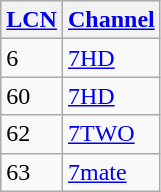<table class="wikitable">
<tr>
<th><a href='#'>LCN</a></th>
<th><a href='#'>Channel</a></th>
</tr>
<tr>
<td>6</td>
<td><a href='#'>7HD</a></td>
</tr>
<tr>
<td>60</td>
<td><a href='#'>7HD</a></td>
</tr>
<tr>
<td>62</td>
<td><a href='#'>7TWO</a></td>
</tr>
<tr>
<td>63</td>
<td><a href='#'>7mate</a></td>
</tr>
</table>
